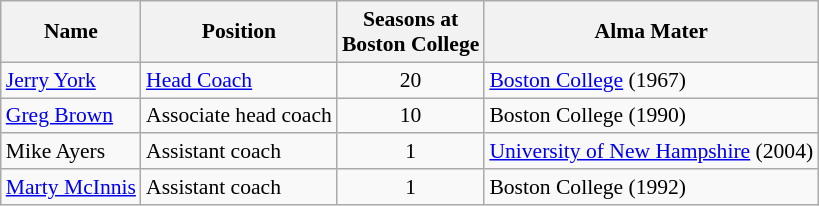<table class="wikitable" style="font-size:90%;">
<tr>
<th>Name</th>
<th>Position</th>
<th>Seasons at<br>Boston College</th>
<th>Alma Mater</th>
</tr>
<tr>
<td><a href='#'>Jerry York</a></td>
<td><a href='#'>Head Coach</a></td>
<td align=center>20</td>
<td><a href='#'>Boston College</a> (1967)</td>
</tr>
<tr>
<td><a href='#'>Greg Brown</a></td>
<td>Associate head coach</td>
<td align=center>10</td>
<td>Boston College (1990)</td>
</tr>
<tr>
<td>Mike Ayers</td>
<td>Assistant coach</td>
<td align=center>1</td>
<td><a href='#'>University of New Hampshire</a> (2004)</td>
</tr>
<tr>
<td><a href='#'>Marty McInnis</a></td>
<td>Assistant coach</td>
<td align=center>1</td>
<td>Boston College (1992)</td>
</tr>
</table>
